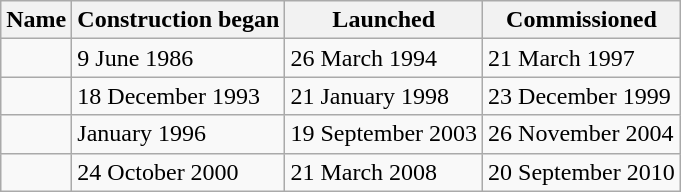<table class="wikitable">
<tr>
<th>Name</th>
<th>Construction began</th>
<th>Launched</th>
<th>Commissioned</th>
</tr>
<tr>
<td></td>
<td>9 June 1986</td>
<td>26 March 1994</td>
<td>21 March 1997</td>
</tr>
<tr>
<td></td>
<td>18 December 1993</td>
<td>21 January 1998</td>
<td>23 December 1999</td>
</tr>
<tr>
<td></td>
<td>January 1996</td>
<td>19 September 2003</td>
<td>26 November 2004</td>
</tr>
<tr>
<td></td>
<td>24 October 2000</td>
<td>21 March 2008</td>
<td>20 September 2010</td>
</tr>
</table>
